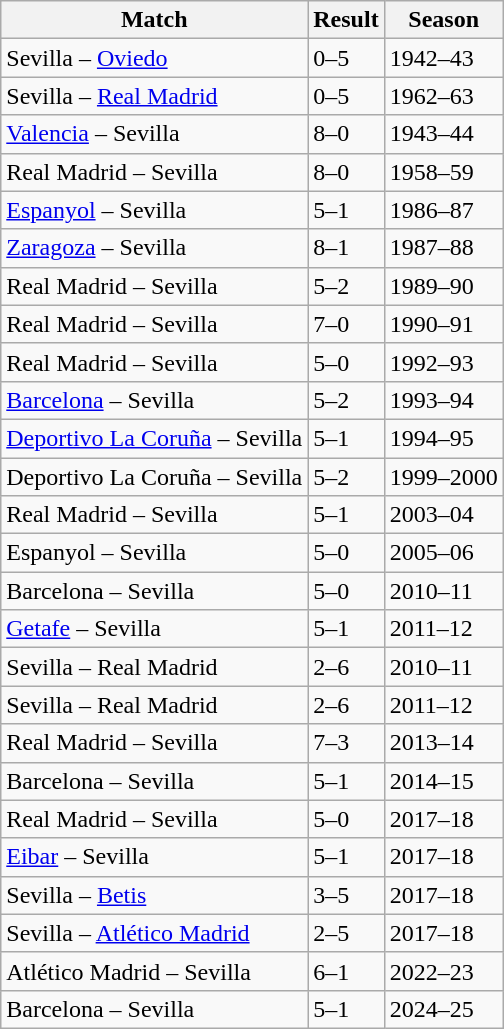<table class="wikitable">
<tr>
<th>Match</th>
<th>Result</th>
<th>Season</th>
</tr>
<tr>
<td>Sevilla – <a href='#'>Oviedo</a></td>
<td>0–5</td>
<td>1942–43</td>
</tr>
<tr>
<td>Sevilla – <a href='#'>Real Madrid</a></td>
<td>0–5</td>
<td>1962–63</td>
</tr>
<tr>
<td><a href='#'>Valencia</a> – Sevilla</td>
<td>8–0</td>
<td>1943–44</td>
</tr>
<tr>
<td>Real Madrid – Sevilla</td>
<td>8–0</td>
<td>1958–59</td>
</tr>
<tr>
<td><a href='#'>Espanyol</a> – Sevilla</td>
<td>5–1</td>
<td>1986–87</td>
</tr>
<tr>
<td><a href='#'>Zaragoza</a> – Sevilla</td>
<td>8–1</td>
<td>1987–88</td>
</tr>
<tr>
<td>Real Madrid – Sevilla</td>
<td>5–2</td>
<td>1989–90</td>
</tr>
<tr>
<td>Real Madrid – Sevilla</td>
<td>7–0</td>
<td>1990–91</td>
</tr>
<tr>
<td>Real Madrid – Sevilla</td>
<td>5–0</td>
<td>1992–93</td>
</tr>
<tr>
<td><a href='#'>Barcelona</a> – Sevilla</td>
<td>5–2</td>
<td>1993–94</td>
</tr>
<tr>
<td><a href='#'>Deportivo La Coruña</a> – Sevilla</td>
<td>5–1</td>
<td>1994–95</td>
</tr>
<tr>
<td>Deportivo La Coruña – Sevilla</td>
<td>5–2</td>
<td>1999–2000</td>
</tr>
<tr>
<td>Real Madrid – Sevilla</td>
<td>5–1</td>
<td>2003–04</td>
</tr>
<tr>
<td>Espanyol – Sevilla</td>
<td>5–0</td>
<td>2005–06</td>
</tr>
<tr>
<td>Barcelona – Sevilla</td>
<td>5–0</td>
<td>2010–11</td>
</tr>
<tr>
<td><a href='#'>Getafe</a> – Sevilla</td>
<td>5–1</td>
<td>2011–12</td>
</tr>
<tr>
<td>Sevilla – Real Madrid</td>
<td>2–6</td>
<td>2010–11</td>
</tr>
<tr>
<td>Sevilla – Real Madrid</td>
<td>2–6</td>
<td>2011–12</td>
</tr>
<tr>
<td>Real Madrid – Sevilla</td>
<td>7–3</td>
<td>2013–14</td>
</tr>
<tr>
<td>Barcelona – Sevilla</td>
<td>5–1</td>
<td>2014–15</td>
</tr>
<tr>
<td>Real Madrid – Sevilla</td>
<td>5–0</td>
<td>2017–18</td>
</tr>
<tr>
<td><a href='#'>Eibar</a> – Sevilla</td>
<td>5–1</td>
<td>2017–18</td>
</tr>
<tr>
<td>Sevilla – <a href='#'>Betis</a></td>
<td>3–5</td>
<td>2017–18</td>
</tr>
<tr>
<td>Sevilla – <a href='#'>Atlético Madrid</a></td>
<td>2–5</td>
<td>2017–18</td>
</tr>
<tr>
<td>Atlético Madrid – Sevilla</td>
<td>6–1</td>
<td>2022–23</td>
</tr>
<tr>
<td>Barcelona – Sevilla</td>
<td>5–1</td>
<td>2024–25</td>
</tr>
</table>
